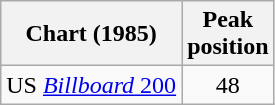<table class="wikitable" style="text-align:center">
<tr>
<th>Chart (1985)</th>
<th>Peak<br>position</th>
</tr>
<tr>
<td>US <a href='#'><em>Billboard</em> 200</a></td>
<td>48</td>
</tr>
</table>
